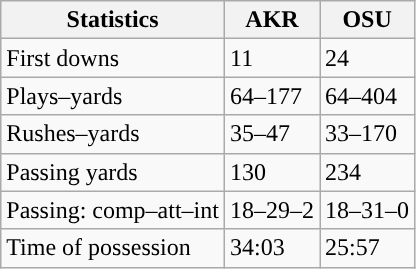<table class="wikitable" style="float:left">
<tr>
<th>Statistics</th>
<th>AKR</th>
<th>OSU</th>
</tr>
<tr>
<td>First downs</td>
<td>11</td>
<td>24</td>
</tr>
<tr>
<td>Plays–yards</td>
<td>64–177</td>
<td>64–404</td>
</tr>
<tr>
<td>Rushes–yards</td>
<td>35–47</td>
<td>33–170</td>
</tr>
<tr>
<td>Passing yards</td>
<td>130</td>
<td>234</td>
</tr>
<tr>
<td>Passing: comp–att–int</td>
<td>18–29–2</td>
<td>18–31–0</td>
</tr>
<tr>
<td>Time of possession</td>
<td>34:03</td>
<td>25:57</td>
</tr>
</table>
